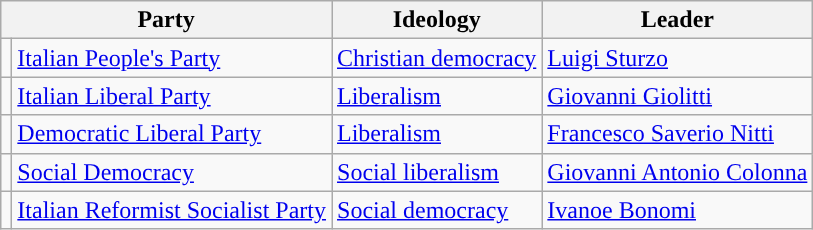<table class=wikitable style="font-size:100%">
<tr>
<th colspan=2>Party</th>
<th>Ideology</th>
<th>Leader</th>
</tr>
<tr>
<td style="color:inherit;background:"></td>
<td><a href='#'>Italian People's Party</a></td>
<td><a href='#'>Christian democracy</a></td>
<td><a href='#'>Luigi Sturzo</a></td>
</tr>
<tr>
<td style="color:inherit;background:"></td>
<td><a href='#'>Italian Liberal Party</a></td>
<td><a href='#'>Liberalism</a></td>
<td><a href='#'>Giovanni Giolitti</a></td>
</tr>
<tr>
<td style="color:inherit;background:"></td>
<td><a href='#'>Democratic Liberal Party</a></td>
<td><a href='#'>Liberalism</a></td>
<td><a href='#'>Francesco Saverio Nitti</a></td>
</tr>
<tr>
<td style="color:inherit;background:"></td>
<td><a href='#'>Social Democracy</a></td>
<td><a href='#'>Social liberalism</a></td>
<td><a href='#'>Giovanni Antonio Colonna</a></td>
</tr>
<tr>
<td style="color:inherit;background:"></td>
<td><a href='#'>Italian Reformist Socialist Party</a></td>
<td><a href='#'>Social democracy</a></td>
<td><a href='#'>Ivanoe Bonomi</a></td>
</tr>
</table>
